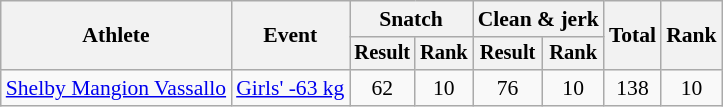<table class=wikitable style="text-align:center; font-size:90%">
<tr>
<th rowspan="2">Athlete</th>
<th rowspan="2">Event</th>
<th colspan="2">Snatch</th>
<th colspan="2">Clean & jerk</th>
<th rowspan="2">Total</th>
<th rowspan="2">Rank</th>
</tr>
<tr style="font-size:95%">
<th>Result</th>
<th>Rank</th>
<th>Result</th>
<th>Rank</th>
</tr>
<tr>
<td><a href='#'>Shelby Mangion Vassallo</a></td>
<td><a href='#'>Girls' -63 kg</a></td>
<td>62</td>
<td>10</td>
<td>76</td>
<td>10</td>
<td>138</td>
<td>10</td>
</tr>
</table>
